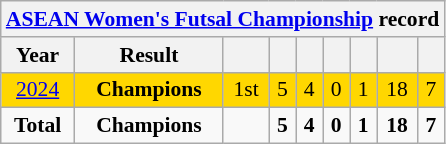<table class="wikitable" style="text-align: center;font-size:90%;">
<tr>
<th colspan="9"><a href='#'>ASEAN Women's Futsal Championship</a> record</th>
</tr>
<tr>
<th>Year</th>
<th>Result</th>
<th></th>
<th></th>
<th></th>
<th></th>
<th></th>
<th></th>
<th></th>
</tr>
<tr style="background:gold;">
<td> <a href='#'>2024</a></td>
<td><strong>Champions</strong></td>
<td>1st</td>
<td>5</td>
<td>4</td>
<td>0</td>
<td>1</td>
<td>18</td>
<td>7</td>
</tr>
<tr>
<td><strong>Total</strong></td>
<td><strong>Champions</strong></td>
<td><strong></strong></td>
<td><strong>5</strong></td>
<td><strong>4</strong></td>
<td><strong>0</strong></td>
<td><strong>1</strong></td>
<td><strong>18</strong></td>
<td><strong>7</strong></td>
</tr>
</table>
